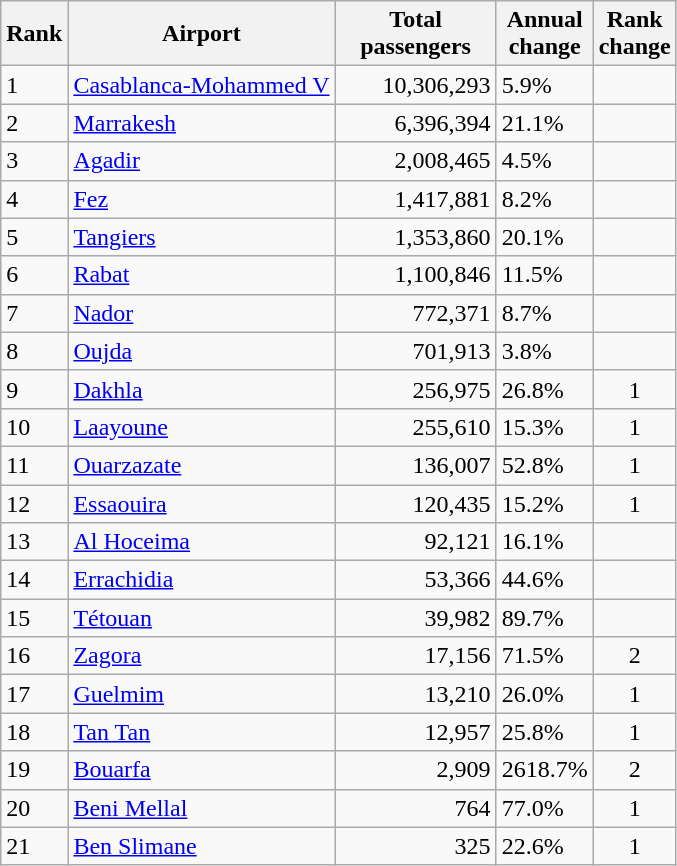<table class="wikitable">
<tr>
<th>Rank</th>
<th>Airport</th>
<th style="width:100px">Total<br>passengers</th>
<th>Annual<br>change</th>
<th>Rank<br>change</th>
</tr>
<tr>
<td>1</td>
<td><a href='#'>Casablanca-Mohammed V</a></td>
<td align="right">10,306,293</td>
<td align="left">5.9%</td>
<td style="text-align:center;"></td>
</tr>
<tr>
<td>2</td>
<td><a href='#'>Marrakesh</a></td>
<td align="right">6,396,394</td>
<td align="left">21.1%</td>
<td style="text-align:center;"></td>
</tr>
<tr>
<td>3</td>
<td><a href='#'>Agadir</a></td>
<td align="right">2,008,465</td>
<td align="left">4.5%</td>
<td style="text-align:center;"></td>
</tr>
<tr>
<td>4</td>
<td><a href='#'>Fez</a></td>
<td align="right">1,417,881</td>
<td align="left">8.2%</td>
<td style="text-align:center;"></td>
</tr>
<tr>
<td>5</td>
<td><a href='#'>Tangiers</a></td>
<td align="right">1,353,860</td>
<td align="left">20.1%</td>
<td style="text-align:center;"></td>
</tr>
<tr>
<td>6</td>
<td><a href='#'>Rabat</a></td>
<td align="right">1,100,846</td>
<td align="left">11.5%</td>
<td style="text-align:center;"></td>
</tr>
<tr>
<td>7</td>
<td><a href='#'>Nador</a></td>
<td align="right">772,371</td>
<td align="left">8.7%</td>
<td style="text-align:center;"></td>
</tr>
<tr>
<td>8</td>
<td><a href='#'>Oujda</a></td>
<td align="right">701,913</td>
<td align="left">3.8%</td>
<td style="text-align:center;"></td>
</tr>
<tr>
<td>9</td>
<td><a href='#'>Dakhla</a></td>
<td align="right">256,975</td>
<td align="left">26.8%</td>
<td style="text-align:center;"> 1</td>
</tr>
<tr>
<td>10</td>
<td><a href='#'>Laayoune</a></td>
<td align="right">255,610</td>
<td align="left">15.3%</td>
<td style="text-align:center;"> 1</td>
</tr>
<tr>
<td>11</td>
<td><a href='#'>Ouarzazate</a></td>
<td align="right">136,007</td>
<td align="left"> 52.8%</td>
<td style="text-align:center;"> 1</td>
</tr>
<tr>
<td>12</td>
<td><a href='#'>Essaouira</a></td>
<td align="right">120,435</td>
<td align="left">15.2%</td>
<td style="text-align:center;"> 1</td>
</tr>
<tr>
<td>13</td>
<td><a href='#'>Al Hoceima</a></td>
<td align="right">92,121</td>
<td align="left">16.1%</td>
<td style="text-align:center;"></td>
</tr>
<tr>
<td>14</td>
<td><a href='#'>Errachidia</a></td>
<td align="right">53,366</td>
<td align="left">44.6%</td>
<td style="text-align:center;"></td>
</tr>
<tr>
<td>15</td>
<td><a href='#'>Tétouan</a></td>
<td align="right">39,982</td>
<td align="left">89.7%</td>
<td style="text-align:center;"></td>
</tr>
<tr>
<td>16</td>
<td><a href='#'>Zagora</a></td>
<td align="right">17,156</td>
<td align="left">71.5%</td>
<td style="text-align:center;"> 2</td>
</tr>
<tr>
<td>17</td>
<td><a href='#'>Guelmim</a></td>
<td align="right">13,210</td>
<td align="left">26.0%</td>
<td style="text-align:center;"> 1</td>
</tr>
<tr>
<td>18</td>
<td><a href='#'>Tan Tan</a></td>
<td align="right">12,957</td>
<td align="left">25.8%</td>
<td style="text-align:center;"> 1</td>
</tr>
<tr>
<td>19</td>
<td><a href='#'>Bouarfa</a></td>
<td align="right">2,909</td>
<td align="left">2618.7%</td>
<td style="text-align:center;"> 2</td>
</tr>
<tr>
<td>20</td>
<td><a href='#'>Beni Mellal</a></td>
<td align="right">764</td>
<td align="left">77.0%</td>
<td style="text-align:center;"> 1</td>
</tr>
<tr>
<td>21</td>
<td><a href='#'>Ben Slimane</a></td>
<td align="right">325</td>
<td align="left">22.6%</td>
<td style="text-align:center;"> 1</td>
</tr>
</table>
